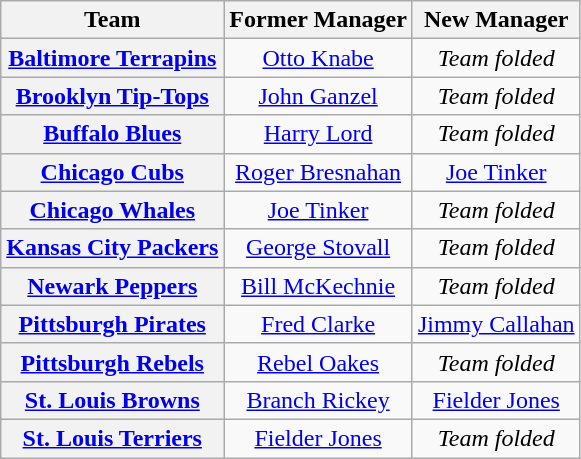<table class="wikitable plainrowheaders" style="text-align:center;">
<tr>
<th>Team</th>
<th>Former Manager</th>
<th>New Manager</th>
</tr>
<tr>
<th scope="row" style="text-align:center;"><a href='#'>Baltimore Terrapins</a></th>
<td><a href='#'>Otto Knabe</a></td>
<td><em>Team folded</em></td>
</tr>
<tr>
<th scope="row" style="text-align:center;"><a href='#'>Brooklyn Tip-Tops</a></th>
<td><a href='#'>John Ganzel</a></td>
<td><em>Team folded</em></td>
</tr>
<tr>
<th scope="row" style="text-align:center;"><a href='#'>Buffalo Blues</a></th>
<td><a href='#'>Harry Lord</a></td>
<td><em>Team folded</em></td>
</tr>
<tr>
<th scope="row" style="text-align:center;"><a href='#'>Chicago Cubs</a></th>
<td><a href='#'>Roger Bresnahan</a></td>
<td><a href='#'>Joe Tinker</a></td>
</tr>
<tr>
<th scope="row" style="text-align:center;"><a href='#'>Chicago Whales</a></th>
<td><a href='#'>Joe Tinker</a></td>
<td><em>Team folded</em></td>
</tr>
<tr>
<th scope="row" style="text-align:center;"><a href='#'>Kansas City Packers</a></th>
<td><a href='#'>George Stovall</a></td>
<td><em>Team folded</em></td>
</tr>
<tr>
<th scope="row" style="text-align:center;"><a href='#'>Newark Peppers</a></th>
<td><a href='#'>Bill McKechnie</a></td>
<td><em>Team folded</em></td>
</tr>
<tr>
<th scope="row" style="text-align:center;"><a href='#'>Pittsburgh Pirates</a></th>
<td><a href='#'>Fred Clarke</a></td>
<td><a href='#'>Jimmy Callahan</a></td>
</tr>
<tr>
<th scope="row" style="text-align:center;"><a href='#'>Pittsburgh Rebels</a></th>
<td><a href='#'>Rebel Oakes</a></td>
<td><em>Team folded</em></td>
</tr>
<tr>
<th scope="row" style="text-align:center;"><a href='#'>St. Louis Browns</a></th>
<td><a href='#'>Branch Rickey</a></td>
<td><a href='#'>Fielder Jones</a></td>
</tr>
<tr>
<th scope="row" style="text-align:center;"><a href='#'>St. Louis Terriers</a></th>
<td><a href='#'>Fielder Jones</a></td>
<td><em>Team folded</em></td>
</tr>
</table>
